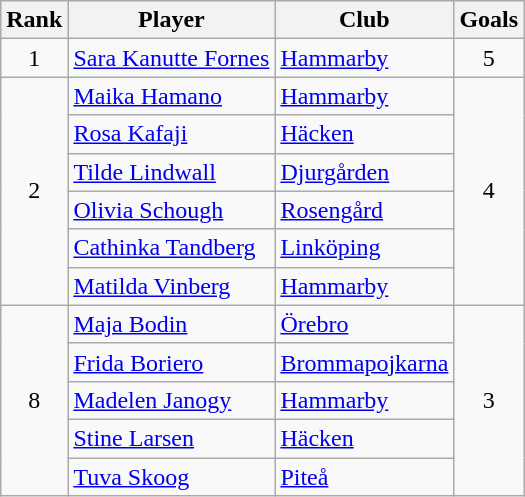<table class="wikitable" style="text-align:center">
<tr>
<th>Rank</th>
<th>Player</th>
<th>Club</th>
<th>Goals</th>
</tr>
<tr>
<td rowspan="1">1</td>
<td align="left"> <a href='#'>Sara Kanutte Fornes</a></td>
<td align="left"><a href='#'>Hammarby</a></td>
<td rowspan="1">5</td>
</tr>
<tr>
<td rowspan="6">2</td>
<td align="left"> <a href='#'>Maika Hamano</a></td>
<td align="left"><a href='#'>Hammarby</a></td>
<td rowspan="6">4</td>
</tr>
<tr>
<td align="left"> <a href='#'>Rosa Kafaji</a></td>
<td align="left"><a href='#'>Häcken</a></td>
</tr>
<tr>
<td align="left"> <a href='#'>Tilde Lindwall</a></td>
<td align="left"><a href='#'>Djurgården</a></td>
</tr>
<tr>
<td align="left"> <a href='#'>Olivia Schough</a></td>
<td align="left"><a href='#'>Rosengård</a></td>
</tr>
<tr>
<td align="left"> <a href='#'>Cathinka Tandberg</a></td>
<td align="left"><a href='#'>Linköping</a></td>
</tr>
<tr>
<td align="left"> <a href='#'>Matilda Vinberg</a></td>
<td align="left"><a href='#'>Hammarby</a></td>
</tr>
<tr>
<td rowspan="5">8</td>
<td align="left"> <a href='#'>Maja Bodin</a></td>
<td align="left"><a href='#'>Örebro</a></td>
<td rowspan="5">3</td>
</tr>
<tr>
<td align="left"> <a href='#'>Frida Boriero</a></td>
<td align="left"><a href='#'>Brommapojkarna</a></td>
</tr>
<tr>
<td align="left"> <a href='#'>Madelen Janogy</a></td>
<td align="left"><a href='#'>Hammarby</a></td>
</tr>
<tr>
<td align="left"> <a href='#'>Stine Larsen</a></td>
<td align="left"><a href='#'>Häcken</a></td>
</tr>
<tr>
<td align="left"> <a href='#'>Tuva Skoog</a></td>
<td align="left"><a href='#'>Piteå</a></td>
</tr>
</table>
